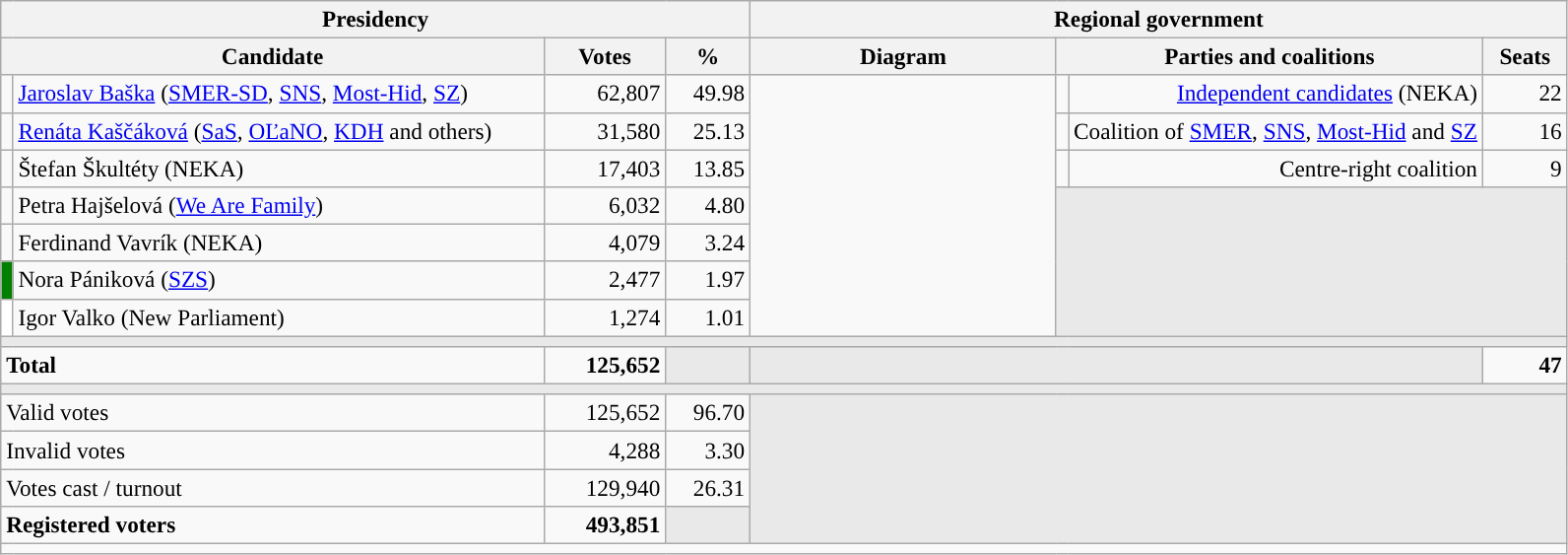<table class="wikitable" style="text-align:right; font-size:97%;">
<tr>
<th colspan="4" width="500">Presidency</th>
<th colspan="4" width="500">Regional government</th>
</tr>
<tr>
<th colspan="2" width="325">Candidate</th>
<th width="75">Votes</th>
<th width="50">%</th>
<th width="200">Diagram</th>
<th colspan="2" width="250">Parties and coalitions</th>
<th width="50">Seats</th>
</tr>
<tr>
<td width="1" style="color:inherit;background:"></td>
<td align="left"><a href='#'>Jaroslav Baška</a> (<a href='#'>SMER-SD</a>, <a href='#'>SNS</a>, <a href='#'>Most-Hid</a>, <a href='#'>SZ</a>)</td>
<td>62,807</td>
<td>49.98</td>
<td rowspan="7"></td>
<td width="1" style="color:inherit;background:"></td>
<td><a href='#'>Independent candidates</a> (NEKA)</td>
<td>22</td>
</tr>
<tr>
<td width="1" style="color:inherit;background:"></td>
<td align="left"><a href='#'>Renáta Kaščáková</a>  (<a href='#'>SaS</a>, <a href='#'>OĽaNO</a>, <a href='#'>KDH</a> and others)</td>
<td>31,580</td>
<td>25.13</td>
<td width="1" style="color:inherit;background:"></td>
<td>Coalition of <a href='#'>SMER</a>, <a href='#'>SNS</a>, <a href='#'>Most-Hid</a> and <a href='#'>SZ</a></td>
<td>16</td>
</tr>
<tr>
<td width="1" style="color:inherit;background:"></td>
<td align="left">Štefan Škultéty (NEKA)</td>
<td>17,403</td>
<td>13.85</td>
<td width="1" style="color:inherit;background:"></td>
<td>Centre-right coalition</td>
<td>9</td>
</tr>
<tr>
<td width="1" style="color:inherit;background:"></td>
<td align="left">Petra Hajšelová (<a href='#'>We Are Family</a>)</td>
<td>6,032</td>
<td>4.80</td>
<td colspan="3" rowspan="4" bgcolor="#E9E9E9"></td>
</tr>
<tr>
<td width="1" style="color:inherit;background:"></td>
<td align="left">Ferdinand Vavrík (NEKA)</td>
<td>4,079</td>
<td>3.24</td>
</tr>
<tr>
<td width="1" bgcolor="green"></td>
<td align="left">Nora Pániková (<a href='#'>SZS</a>)</td>
<td>2,477</td>
<td>1.97</td>
</tr>
<tr>
<td width="1" bgcolor="white"></td>
<td align="left">Igor Valko (New Parliament)</td>
<td>1,274</td>
<td>1.01</td>
</tr>
<tr>
<td colspan="8" bgcolor="#E9E9E9"></td>
</tr>
<tr>
<td align="left" colspan="2"><strong>Total</strong></td>
<td><strong>125,652</strong></td>
<td style="color:inherit;background:#E9E9E9"></td>
<td colspan="3" bgcolor="#E9E9E9"></td>
<td><strong>47</strong></td>
</tr>
<tr>
<td colspan="8" bgcolor="#E9E9E9"></td>
</tr>
<tr>
<td align="left" colspan="2">Valid votes</td>
<td>125,652</td>
<td>96.70</td>
<td bgcolor="#E9E9E9" rowspan="4" colspan="4"></td>
</tr>
<tr>
<td align="left" colspan="2">Invalid votes</td>
<td>4,288</td>
<td>3.30</td>
</tr>
<tr>
<td align="left" colspan="2">Votes cast / turnout</td>
<td>129,940</td>
<td>26.31</td>
</tr>
<tr style="font-weight:bold;">
<td align="left" colspan="2">Registered voters</td>
<td>493,851</td>
<td bgcolor="#E9E9E9"></td>
</tr>
<tr>
<td colspan="8"></td>
</tr>
</table>
